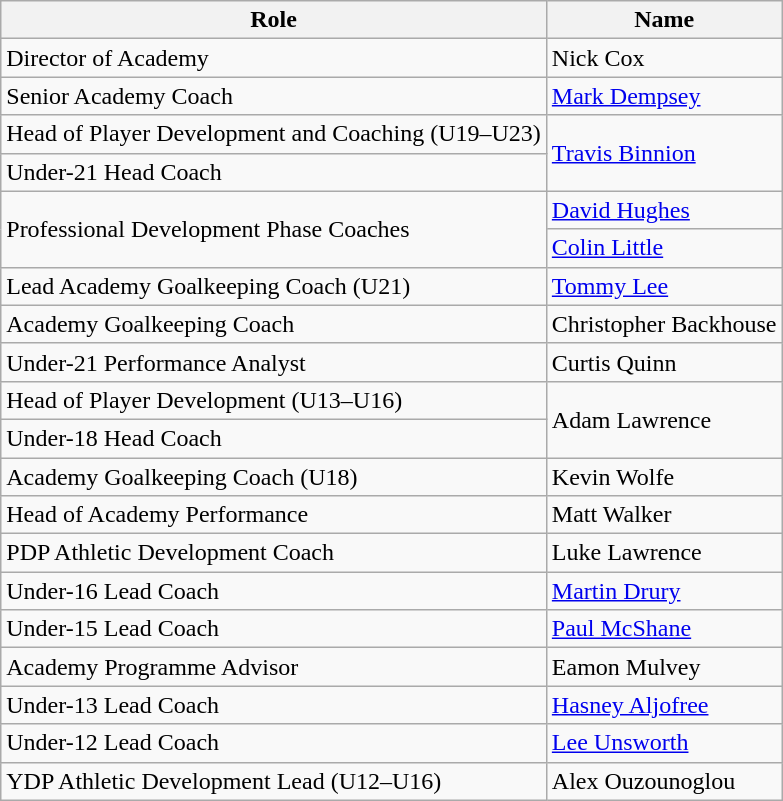<table class="wikitable">
<tr>
<th>Role</th>
<th>Name</th>
</tr>
<tr>
<td>Director of Academy</td>
<td> Nick Cox</td>
</tr>
<tr>
<td>Senior Academy Coach</td>
<td> <a href='#'>Mark Dempsey</a></td>
</tr>
<tr>
<td>Head of Player Development and Coaching (U19–U23)</td>
<td rowspan="2"> <a href='#'>Travis Binnion</a></td>
</tr>
<tr>
<td>Under-21 Head Coach</td>
</tr>
<tr>
<td rowspan="2">Professional Development Phase Coaches</td>
<td> <a href='#'>David Hughes</a></td>
</tr>
<tr>
<td> <a href='#'>Colin Little</a></td>
</tr>
<tr>
<td>Lead Academy Goalkeeping Coach (U21)</td>
<td><a href='#'>Tommy Lee</a></td>
</tr>
<tr>
<td>Academy Goalkeeping Coach</td>
<td>Christopher Backhouse</td>
</tr>
<tr>
<td>Under-21 Performance Analyst</td>
<td>Curtis Quinn</td>
</tr>
<tr>
<td>Head of Player Development (U13–U16)</td>
<td rowspan="2">Adam Lawrence</td>
</tr>
<tr>
<td>Under-18 Head Coach</td>
</tr>
<tr>
<td>Academy Goalkeeping Coach (U18)</td>
<td>Kevin Wolfe</td>
</tr>
<tr>
<td>Head of Academy Performance</td>
<td>Matt Walker</td>
</tr>
<tr>
<td>PDP Athletic Development Coach</td>
<td> Luke Lawrence</td>
</tr>
<tr>
<td>Under-16 Lead Coach</td>
<td> <a href='#'>Martin Drury</a></td>
</tr>
<tr>
<td>Under-15 Lead Coach</td>
<td> <a href='#'>Paul McShane</a></td>
</tr>
<tr>
<td>Academy Programme Advisor</td>
<td>Eamon Mulvey</td>
</tr>
<tr>
<td>Under-13 Lead Coach</td>
<td> <a href='#'>Hasney Aljofree</a></td>
</tr>
<tr>
<td>Under-12 Lead Coach</td>
<td> <a href='#'>Lee Unsworth</a></td>
</tr>
<tr>
<td>YDP Athletic Development Lead (U12–U16)</td>
<td>Alex Ouzounoglou</td>
</tr>
</table>
